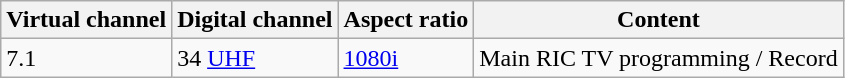<table class = "wikitable">
<tr>
<th>Virtual channel</th>
<th>Digital channel</th>
<th>Aspect ratio</th>
<th>Content</th>
</tr>
<tr>
<td>7.1</td>
<td>34 <a href='#'>UHF</a></td>
<td><a href='#'>1080i</a></td>
<td>Main RIC TV programming / Record</td>
</tr>
</table>
